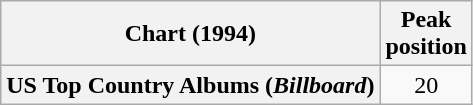<table class="wikitable plainrowheaders" style="text-align:center">
<tr>
<th scope="col">Chart (1994)</th>
<th scope="col">Peak<br>position</th>
</tr>
<tr>
<th scope="row">US Top Country Albums (<em>Billboard</em>)</th>
<td>20</td>
</tr>
</table>
